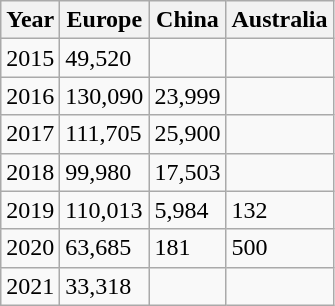<table class="wikitable">
<tr>
<th>Year</th>
<th>Europe</th>
<th>China</th>
<th>Australia</th>
</tr>
<tr>
<td>2015</td>
<td>49,520</td>
<td></td>
<td></td>
</tr>
<tr>
<td>2016</td>
<td>130,090</td>
<td>23,999</td>
<td></td>
</tr>
<tr>
<td>2017</td>
<td>111,705</td>
<td>25,900</td>
<td></td>
</tr>
<tr>
<td>2018</td>
<td>99,980</td>
<td>17,503</td>
<td></td>
</tr>
<tr>
<td>2019</td>
<td>110,013</td>
<td>5,984</td>
<td>132</td>
</tr>
<tr>
<td>2020</td>
<td>63,685</td>
<td>181</td>
<td>500</td>
</tr>
<tr>
<td>2021</td>
<td>33,318</td>
<td></td>
<td></td>
</tr>
</table>
